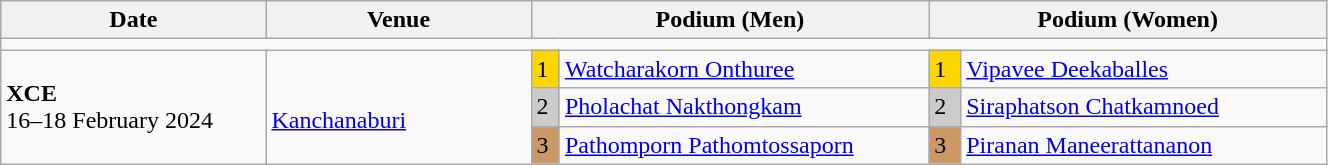<table class="wikitable" width=70%>
<tr>
<th>Date</th>
<th width=20%>Venue</th>
<th colspan=2 width=30%>Podium (Men)</th>
<th colspan=2 width=30%>Podium (Women)</th>
</tr>
<tr>
<td colspan=6></td>
</tr>
<tr>
<td rowspan=3><strong>XCE</strong> <br> 16–18 February 2024</td>
<td rowspan=3><br><a href='#'>Kanchanaburi</a></td>
<td bgcolor=FFD700>1</td>
<td><a href='#'>Watcharakorn Onthuree</a></td>
<td bgcolor=FFD700>1</td>
<td><a href='#'>Vipavee Deekaballes</a></td>
</tr>
<tr>
<td bgcolor=CCCCCC>2</td>
<td><a href='#'>Pholachat Nakthongkam</a></td>
<td bgcolor=CCCCCC>2</td>
<td><a href='#'>Siraphatson Chatkamnoed</a></td>
</tr>
<tr>
<td bgcolor=CC9966>3</td>
<td><a href='#'>Pathomporn Pathomtossaporn</a></td>
<td bgcolor=CC9966>3</td>
<td><a href='#'>Piranan Maneerattananon</a></td>
</tr>
</table>
